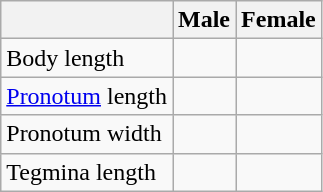<table class="wikitable">
<tr>
<th></th>
<th>Male</th>
<th>Female</th>
</tr>
<tr>
<td>Body length</td>
<td></td>
<td></td>
</tr>
<tr>
<td><a href='#'>Pronotum</a> length</td>
<td></td>
<td></td>
</tr>
<tr>
<td>Pronotum width</td>
<td></td>
<td></td>
</tr>
<tr>
<td>Tegmina length</td>
<td></td>
<td></td>
</tr>
</table>
